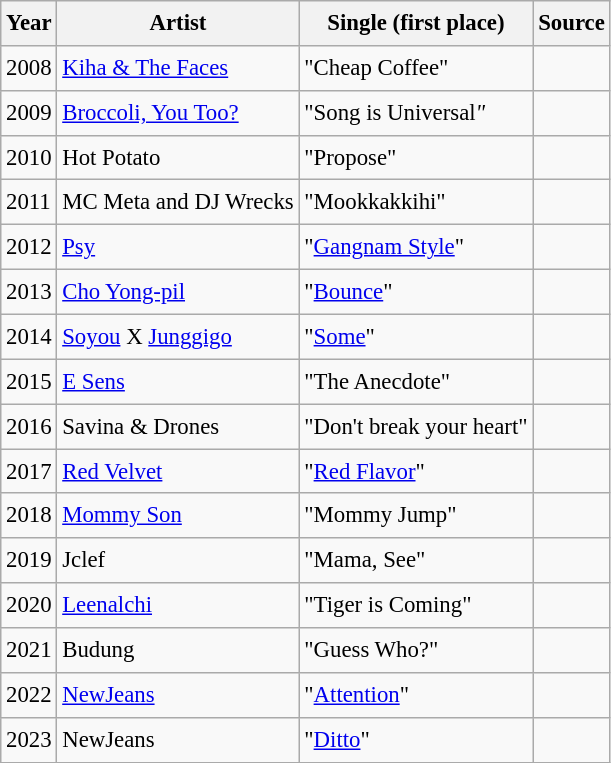<table class="wikitable" style="font-size:0.95em;line-height:1.5em;">
<tr>
<th>Year</th>
<th>Artist</th>
<th>Single (first place)</th>
<th>Source</th>
</tr>
<tr>
<td>2008</td>
<td><a href='#'>Kiha & The Faces</a></td>
<td>"Cheap Coffee"</td>
<td></td>
</tr>
<tr>
<td>2009</td>
<td><a href='#'>Broccoli, You Too?</a></td>
<td>"Song is Universal<em>"</em></td>
<td></td>
</tr>
<tr>
<td>2010</td>
<td>Hot Potato</td>
<td>"Propose"</td>
<td></td>
</tr>
<tr>
<td>2011</td>
<td>MC Meta and DJ Wrecks</td>
<td>"Mookkakkihi"</td>
<td></td>
</tr>
<tr>
<td>2012</td>
<td><a href='#'>Psy</a></td>
<td>"<a href='#'>Gangnam Style</a>"</td>
<td></td>
</tr>
<tr>
<td>2013</td>
<td><a href='#'>Cho Yong-pil</a></td>
<td>"<a href='#'>Bounce</a>"</td>
<td></td>
</tr>
<tr>
<td>2014</td>
<td><a href='#'>Soyou</a> X <a href='#'>Junggigo</a></td>
<td>"<a href='#'>Some</a>"</td>
<td></td>
</tr>
<tr>
<td>2015</td>
<td><a href='#'>E Sens</a></td>
<td>"The Anecdote"</td>
<td></td>
</tr>
<tr>
<td>2016</td>
<td>Savina & Drones</td>
<td>"Don't break your heart"</td>
<td></td>
</tr>
<tr>
<td>2017</td>
<td><a href='#'>Red Velvet</a></td>
<td>"<a href='#'>Red Flavor</a>"</td>
<td></td>
</tr>
<tr>
<td>2018</td>
<td><a href='#'>Mommy Son</a></td>
<td>"Mommy Jump"</td>
<td></td>
</tr>
<tr>
<td>2019</td>
<td>Jclef</td>
<td>"Mama, See"</td>
<td></td>
</tr>
<tr>
<td>2020</td>
<td><a href='#'>Leenalchi</a></td>
<td>"Tiger is Coming"</td>
<td></td>
</tr>
<tr>
<td>2021</td>
<td>Budung</td>
<td>"Guess Who?"</td>
<td></td>
</tr>
<tr>
<td>2022</td>
<td><a href='#'>NewJeans</a></td>
<td>"<a href='#'>Attention</a>"</td>
<td></td>
</tr>
<tr>
<td>2023</td>
<td>NewJeans</td>
<td>"<a href='#'>Ditto</a>"</td>
<td></td>
</tr>
</table>
